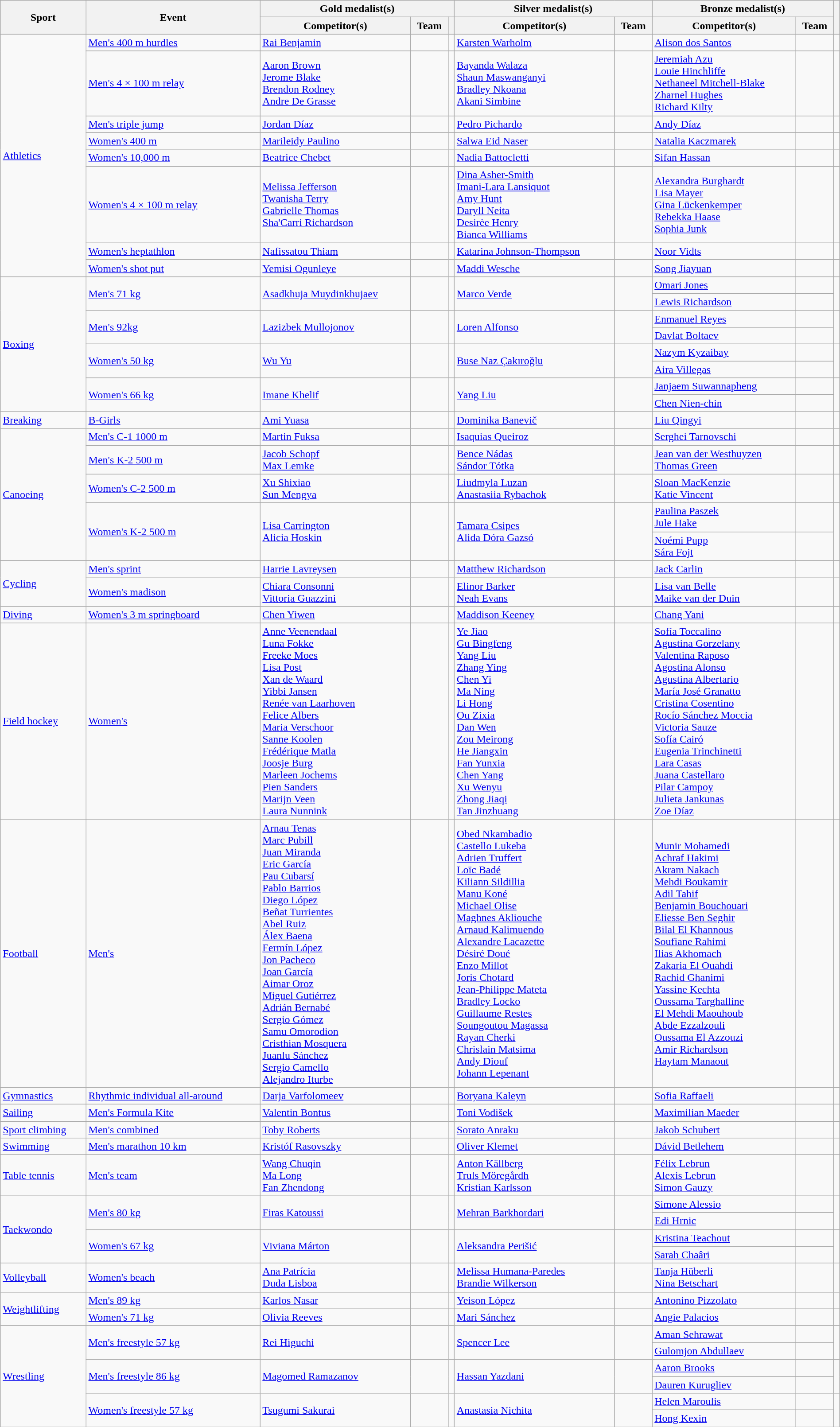<table class="wikitable" style="width:100%;">
<tr>
<th rowspan="2">Sport</th>
<th rowspan="2">Event</th>
<th colspan="3">Gold medalist(s)</th>
<th colspan="2">Silver medalist(s)</th>
<th colspan="2">Bronze medalist(s)</th>
<th rowspan="2"></th>
</tr>
<tr>
<th>Competitor(s)</th>
<th>Team</th>
<th></th>
<th>Competitor(s)</th>
<th>Team</th>
<th>Competitor(s)</th>
<th>Team</th>
</tr>
<tr>
<td rowspan="8"><a href='#'>Athletics</a></td>
<td><a href='#'>Men's 400 m hurdles</a></td>
<td><a href='#'>Rai Benjamin</a></td>
<td></td>
<td></td>
<td><a href='#'>Karsten Warholm</a></td>
<td></td>
<td><a href='#'>Alison dos Santos</a></td>
<td></td>
<td></td>
</tr>
<tr>
<td><a href='#'>Men's 4 × 100 m relay</a></td>
<td><a href='#'>Aaron Brown</a> <br> <a href='#'>Jerome Blake</a> <br> <a href='#'>Brendon Rodney</a> <br> <a href='#'>Andre De Grasse</a></td>
<td></td>
<td></td>
<td><a href='#'>Bayanda Walaza</a> <br> <a href='#'>Shaun Maswanganyi</a> <br> <a href='#'>Bradley Nkoana</a> <br> <a href='#'>Akani Simbine</a></td>
<td></td>
<td><a href='#'>Jeremiah Azu</a> <br> <a href='#'>Louie Hinchliffe</a> <br> <a href='#'>Nethaneel Mitchell-Blake</a> <br> <a href='#'>Zharnel Hughes</a> <br> <a href='#'>Richard Kilty</a></td>
<td></td>
<td></td>
</tr>
<tr>
<td><a href='#'>Men's triple jump</a></td>
<td><a href='#'>Jordan Díaz</a></td>
<td></td>
<td></td>
<td><a href='#'>Pedro Pichardo</a></td>
<td></td>
<td><a href='#'>Andy Díaz</a></td>
<td></td>
<td></td>
</tr>
<tr>
<td><a href='#'>Women's 400 m</a></td>
<td><a href='#'>Marileidy Paulino</a></td>
<td></td>
<td></td>
<td><a href='#'>Salwa Eid Naser</a></td>
<td></td>
<td><a href='#'>Natalia Kaczmarek</a></td>
<td></td>
<td></td>
</tr>
<tr>
<td><a href='#'>Women's 10,000 m</a></td>
<td><a href='#'>Beatrice Chebet</a></td>
<td></td>
<td></td>
<td><a href='#'>Nadia Battocletti</a></td>
<td></td>
<td><a href='#'>Sifan Hassan</a></td>
<td></td>
<td></td>
</tr>
<tr>
<td><a href='#'>Women's 4 × 100 m relay</a></td>
<td><a href='#'>Melissa Jefferson</a> <br> <a href='#'>Twanisha Terry</a> <br> <a href='#'>Gabrielle Thomas</a> <br> <a href='#'>Sha'Carri Richardson</a></td>
<td></td>
<td></td>
<td><a href='#'>Dina Asher-Smith</a> <br> <a href='#'>Imani-Lara Lansiquot</a> <br> <a href='#'>Amy Hunt</a> <br> <a href='#'>Daryll Neita</a> <br> <a href='#'>Desirèe Henry</a> <br> <a href='#'>Bianca Williams</a></td>
<td></td>
<td><a href='#'>Alexandra Burghardt</a> <br> <a href='#'>Lisa Mayer</a> <br> <a href='#'>Gina Lückenkemper</a> <br> <a href='#'>Rebekka Haase</a> <br> <a href='#'>Sophia Junk</a></td>
<td></td>
<td></td>
</tr>
<tr>
<td><a href='#'>Women's heptathlon</a></td>
<td><a href='#'>Nafissatou Thiam</a></td>
<td></td>
<td></td>
<td><a href='#'>Katarina Johnson-Thompson</a></td>
<td></td>
<td><a href='#'>Noor Vidts</a></td>
<td></td>
<td></td>
</tr>
<tr>
<td><a href='#'>Women's shot put</a></td>
<td><a href='#'>Yemisi Ogunleye</a></td>
<td></td>
<td></td>
<td><a href='#'>Maddi Wesche</a></td>
<td></td>
<td><a href='#'>Song Jiayuan</a></td>
<td></td>
<td></td>
</tr>
<tr>
<td rowspan="8"><a href='#'>Boxing</a></td>
<td rowspan="2"><a href='#'>Men's 71 kg</a></td>
<td rowspan="2"><a href='#'>Asadkhuja Muydinkhujaev</a></td>
<td rowspan="2"></td>
<td rowspan="2"></td>
<td rowspan="2"><a href='#'>Marco Verde</a></td>
<td rowspan="2"></td>
<td><a href='#'>Omari Jones</a></td>
<td></td>
<td rowspan="2"></td>
</tr>
<tr>
<td><a href='#'>Lewis Richardson</a></td>
<td></td>
</tr>
<tr>
<td rowspan="2"><a href='#'>Men's 92kg</a></td>
<td rowspan="2"><a href='#'>Lazizbek Mullojonov</a></td>
<td rowspan="2"></td>
<td rowspan="2"></td>
<td rowspan="2"><a href='#'>Loren Alfonso</a></td>
<td rowspan="2"></td>
<td><a href='#'>Enmanuel Reyes</a></td>
<td></td>
<td rowspan="2"></td>
</tr>
<tr>
<td><a href='#'>Davlat Boltaev</a></td>
<td></td>
</tr>
<tr>
<td rowspan="2"><a href='#'>Women's 50 kg</a></td>
<td rowspan="2"><a href='#'>Wu Yu</a></td>
<td rowspan="2"></td>
<td rowspan="2"></td>
<td rowspan="2"><a href='#'>Buse Naz Çakıroğlu</a></td>
<td rowspan="2"></td>
<td><a href='#'>Nazym Kyzaibay</a></td>
<td></td>
<td rowspan="2"></td>
</tr>
<tr>
<td><a href='#'>Aira Villegas</a></td>
<td></td>
</tr>
<tr>
<td rowspan="2"><a href='#'>Women's 66 kg</a></td>
<td rowspan="2"><a href='#'>Imane Khelif</a></td>
<td rowspan="2"></td>
<td rowspan="2"></td>
<td rowspan="2"><a href='#'>Yang Liu</a></td>
<td rowspan="2"></td>
<td><a href='#'>Janjaem Suwannapheng</a></td>
<td></td>
<td rowspan="2"></td>
</tr>
<tr>
<td><a href='#'>Chen Nien-chin</a></td>
<td></td>
</tr>
<tr>
<td><a href='#'>Breaking</a></td>
<td><a href='#'>B-Girls</a></td>
<td><a href='#'>Ami Yuasa</a></td>
<td></td>
<td></td>
<td><a href='#'>Dominika Banevič</a></td>
<td></td>
<td><a href='#'>Liu Qingyi</a></td>
<td></td>
<td></td>
</tr>
<tr>
<td rowspan="5"><a href='#'>Canoeing</a></td>
<td><a href='#'>Men's C-1 1000 m</a></td>
<td><a href='#'>Martin Fuksa</a></td>
<td></td>
<td></td>
<td><a href='#'>Isaquias Queiroz</a></td>
<td></td>
<td><a href='#'>Serghei Tarnovschi</a></td>
<td></td>
<td></td>
</tr>
<tr>
<td><a href='#'>Men's K-2 500 m</a></td>
<td><a href='#'>Jacob Schopf</a> <br> <a href='#'>Max Lemke</a></td>
<td></td>
<td></td>
<td><a href='#'>Bence Nádas</a> <br> <a href='#'>Sándor Tótka</a></td>
<td></td>
<td><a href='#'>Jean van der Westhuyzen</a> <br> <a href='#'>Thomas Green</a></td>
<td></td>
<td></td>
</tr>
<tr>
<td><a href='#'>Women's C-2 500 m</a></td>
<td><a href='#'>Xu Shixiao</a> <br> <a href='#'>Sun Mengya</a></td>
<td></td>
<td></td>
<td><a href='#'>Liudmyla Luzan</a> <br> <a href='#'>Anastasiia Rybachok</a></td>
<td></td>
<td><a href='#'>Sloan MacKenzie</a> <br> <a href='#'>Katie Vincent</a></td>
<td></td>
<td></td>
</tr>
<tr>
<td rowspan="2"><a href='#'>Women's K-2 500 m</a></td>
<td rowspan="2"><a href='#'>Lisa Carrington</a> <br> <a href='#'>Alicia Hoskin</a></td>
<td rowspan="2"></td>
<td rowspan="2"></td>
<td rowspan="2"><a href='#'>Tamara Csipes</a> <br> <a href='#'>Alida Dóra Gazsó</a></td>
<td rowspan="2"></td>
<td><a href='#'>Paulina Paszek</a> <br> <a href='#'>Jule Hake</a></td>
<td></td>
<td rowspan="2"></td>
</tr>
<tr>
<td><a href='#'>Noémi Pupp</a> <br> <a href='#'>Sára Fojt</a></td>
<td></td>
</tr>
<tr>
<td rowspan="2"><a href='#'>Cycling</a></td>
<td><a href='#'>Men's sprint</a></td>
<td><a href='#'>Harrie Lavreysen</a></td>
<td></td>
<td></td>
<td><a href='#'>Matthew Richardson</a></td>
<td></td>
<td><a href='#'>Jack Carlin</a></td>
<td></td>
<td></td>
</tr>
<tr>
<td><a href='#'>Women's madison</a></td>
<td><a href='#'>Chiara Consonni</a> <br> <a href='#'>Vittoria Guazzini</a></td>
<td></td>
<td></td>
<td><a href='#'>Elinor Barker</a> <br> <a href='#'>Neah Evans</a></td>
<td></td>
<td><a href='#'>Lisa van Belle</a> <br> <a href='#'>Maike van der Duin</a></td>
<td></td>
<td></td>
</tr>
<tr>
<td><a href='#'>Diving</a></td>
<td><a href='#'>Women's 3 m springboard</a></td>
<td><a href='#'>Chen Yiwen</a></td>
<td></td>
<td></td>
<td><a href='#'>Maddison Keeney</a></td>
<td></td>
<td><a href='#'>Chang Yani</a></td>
<td></td>
<td></td>
</tr>
<tr>
<td><a href='#'>Field hockey</a></td>
<td><a href='#'>Women's</a></td>
<td><a href='#'>Anne Veenendaal</a> <br> <a href='#'>Luna Fokke</a> <br> <a href='#'>Freeke Moes</a> <br> <a href='#'>Lisa Post</a> <br> <a href='#'>Xan de Waard</a> <br> <a href='#'>Yibbi Jansen</a> <br> <a href='#'>Renée van Laarhoven</a> <br> <a href='#'>Felice Albers</a> <br> <a href='#'>Maria Verschoor</a> <br> <a href='#'>Sanne Koolen</a> <br> <a href='#'>Frédérique Matla</a> <br> <a href='#'>Joosje Burg</a> <br> <a href='#'>Marleen Jochems</a> <br> <a href='#'>Pien Sanders</a> <br> <a href='#'>Marijn Veen</a> <br> <a href='#'>Laura Nunnink</a></td>
<td></td>
<td></td>
<td><a href='#'>Ye Jiao</a> <br> <a href='#'>Gu Bingfeng</a> <br> <a href='#'>Yang Liu</a> <br> <a href='#'>Zhang Ying</a> <br> <a href='#'>Chen Yi</a> <br> <a href='#'>Ma Ning</a> <br> <a href='#'>Li Hong</a> <br> <a href='#'>Ou Zixia</a> <br> <a href='#'>Dan Wen</a> <br> <a href='#'>Zou Meirong</a> <br> <a href='#'>He Jiangxin</a> <br> <a href='#'>Fan Yunxia</a> <br> <a href='#'>Chen Yang</a> <br> <a href='#'>Xu Wenyu</a> <br> <a href='#'>Zhong Jiaqi</a> <br> <a href='#'>Tan Jinzhuang</a></td>
<td></td>
<td><a href='#'>Sofía Toccalino</a> <br> <a href='#'>Agustina Gorzelany</a> <br> <a href='#'>Valentina Raposo</a> <br> <a href='#'>Agostina Alonso</a> <br> <a href='#'>Agustina Albertario</a> <br> <a href='#'>María José Granatto</a> <br> <a href='#'>Cristina Cosentino</a> <br> <a href='#'>Rocío Sánchez Moccia</a> <br> <a href='#'>Victoria Sauze</a> <br> <a href='#'>Sofía Cairó</a> <br> <a href='#'>Eugenia Trinchinetti</a> <br> <a href='#'>Lara Casas</a> <br> <a href='#'>Juana Castellaro</a> <br> <a href='#'>Pilar Campoy</a> <br> <a href='#'>Julieta Jankunas</a> <br> <a href='#'>Zoe Díaz</a></td>
<td></td>
<td></td>
</tr>
<tr>
<td><a href='#'>Football</a></td>
<td><a href='#'>Men's</a></td>
<td><a href='#'>Arnau Tenas</a> <br> <a href='#'>Marc Pubill</a> <br> <a href='#'>Juan Miranda</a> <br> <a href='#'>Eric García</a> <br> <a href='#'>Pau Cubarsí</a> <br> <a href='#'>Pablo Barrios</a> <br> <a href='#'>Diego López</a> <br> <a href='#'>Beñat Turrientes</a> <br> <a href='#'>Abel Ruiz</a> <br> <a href='#'>Álex Baena</a> <br> <a href='#'>Fermín López</a> <br> <a href='#'>Jon Pacheco</a> <br> <a href='#'>Joan García</a> <br> <a href='#'>Aimar Oroz</a> <br> <a href='#'>Miguel Gutiérrez</a> <br> <a href='#'>Adrián Bernabé</a> <br> <a href='#'>Sergio Gómez</a> <br> <a href='#'>Samu Omorodion</a> <br> <a href='#'>Cristhian Mosquera</a> <br> <a href='#'>Juanlu Sánchez</a> <br> <a href='#'>Sergio Camello</a> <br> <a href='#'>Alejandro Iturbe</a></td>
<td></td>
<td></td>
<td><a href='#'>Obed Nkambadio</a> <br> <a href='#'>Castello Lukeba</a> <br> <a href='#'>Adrien Truffert</a> <br> <a href='#'>Loïc Badé</a> <br> <a href='#'>Kiliann Sildillia</a> <br> <a href='#'>Manu Koné</a> <br> <a href='#'>Michael Olise</a> <br> <a href='#'>Maghnes Akliouche</a> <br> <a href='#'>Arnaud Kalimuendo</a> <br> <a href='#'>Alexandre Lacazette</a> <br> <a href='#'>Désiré Doué</a> <br> <a href='#'>Enzo Millot</a> <br> <a href='#'>Joris Chotard</a> <br> <a href='#'>Jean-Philippe Mateta</a> <br> <a href='#'>Bradley Locko</a> <br> <a href='#'>Guillaume Restes</a> <br> <a href='#'>Soungoutou Magassa</a> <br> <a href='#'>Rayan Cherki</a> <br> <a href='#'>Chrislain Matsima</a> <br> <a href='#'>Andy Diouf</a> <br> <a href='#'>Johann Lepenant</a></td>
<td></td>
<td><a href='#'>Munir Mohamedi</a> <br> <a href='#'>Achraf Hakimi</a> <br> <a href='#'>Akram Nakach</a> <br> <a href='#'>Mehdi Boukamir</a> <br> <a href='#'>Adil Tahif</a> <br> <a href='#'>Benjamin Bouchouari</a> <br> <a href='#'>Eliesse Ben Seghir</a> <br> <a href='#'>Bilal El Khannous</a> <br> <a href='#'>Soufiane Rahimi</a> <br> <a href='#'>Ilias Akhomach</a> <br> <a href='#'>Zakaria El Ouahdi</a> <br> <a href='#'>Rachid Ghanimi</a> <br> <a href='#'>Yassine Kechta</a> <br> <a href='#'>Oussama Targhalline</a> <br> <a href='#'>El Mehdi Maouhoub</a> <br> <a href='#'>Abde Ezzalzouli</a> <br> <a href='#'>Oussama El Azzouzi</a> <br> <a href='#'>Amir Richardson</a> <br> <a href='#'>Haytam Manaout</a></td>
<td></td>
<td></td>
</tr>
<tr>
<td><a href='#'>Gymnastics</a></td>
<td><a href='#'>Rhythmic individual all-around</a></td>
<td><a href='#'>Darja Varfolomeev</a></td>
<td></td>
<td></td>
<td><a href='#'>Boryana Kaleyn</a></td>
<td></td>
<td><a href='#'>Sofia Raffaeli</a></td>
<td></td>
<td></td>
</tr>
<tr>
<td><a href='#'>Sailing</a></td>
<td><a href='#'>Men's Formula Kite</a></td>
<td><a href='#'>Valentin Bontus</a></td>
<td></td>
<td></td>
<td><a href='#'>Toni Vodišek</a></td>
<td></td>
<td><a href='#'>Maximilian Maeder</a></td>
<td></td>
<td></td>
</tr>
<tr>
<td><a href='#'>Sport climbing</a></td>
<td><a href='#'>Men's combined</a></td>
<td><a href='#'>Toby Roberts</a></td>
<td></td>
<td></td>
<td><a href='#'>Sorato Anraku</a></td>
<td></td>
<td><a href='#'>Jakob Schubert</a></td>
<td></td>
<td></td>
</tr>
<tr>
<td><a href='#'>Swimming</a></td>
<td><a href='#'>Men's marathon 10 km</a></td>
<td><a href='#'>Kristóf Rasovszky</a></td>
<td></td>
<td></td>
<td><a href='#'>Oliver Klemet</a></td>
<td></td>
<td><a href='#'>Dávid Betlehem</a></td>
<td></td>
<td></td>
</tr>
<tr>
<td><a href='#'>Table tennis</a></td>
<td><a href='#'>Men's team</a></td>
<td><a href='#'>Wang Chuqin</a> <br> <a href='#'>Ma Long </a> <br> <a href='#'>Fan Zhendong</a></td>
<td></td>
<td></td>
<td><a href='#'>Anton Källberg</a> <br> <a href='#'>Truls Möregårdh</a> <br> <a href='#'>Kristian Karlsson</a></td>
<td></td>
<td><a href='#'>Félix Lebrun</a> <br> <a href='#'>Alexis Lebrun</a> <br> <a href='#'>Simon Gauzy</a></td>
<td></td>
<td></td>
</tr>
<tr>
<td rowspan="4"><a href='#'>Taekwondo</a></td>
<td rowspan="2"><a href='#'>Men's 80 kg</a></td>
<td rowspan="2"><a href='#'>Firas Katoussi</a></td>
<td rowspan="2"></td>
<td rowspan="2"></td>
<td rowspan="2"><a href='#'>Mehran Barkhordari</a></td>
<td rowspan="2"></td>
<td><a href='#'>Simone Alessio</a></td>
<td></td>
<td rowspan="2"></td>
</tr>
<tr>
<td><a href='#'>Edi Hrnic</a></td>
<td></td>
</tr>
<tr>
<td rowspan="2"><a href='#'>Women's 67 kg</a></td>
<td rowspan="2"><a href='#'>Viviana Márton</a></td>
<td rowspan="2"></td>
<td rowspan="2"></td>
<td rowspan="2"><a href='#'>Aleksandra Perišić</a></td>
<td rowspan="2"></td>
<td><a href='#'>Kristina Teachout</a></td>
<td></td>
<td rowspan="2"></td>
</tr>
<tr>
<td><a href='#'>Sarah Chaâri</a></td>
<td></td>
</tr>
<tr>
<td><a href='#'>Volleyball</a></td>
<td><a href='#'>Women's beach</a></td>
<td><a href='#'>Ana Patrícia</a> <br> <a href='#'>Duda Lisboa</a></td>
<td></td>
<td></td>
<td><a href='#'>Melissa Humana-Paredes</a> <br> <a href='#'>Brandie Wilkerson</a></td>
<td></td>
<td><a href='#'>Tanja Hüberli</a> <br> <a href='#'>Nina Betschart</a></td>
<td></td>
<td></td>
</tr>
<tr>
<td rowspan="2"><a href='#'>Weightlifting</a></td>
<td><a href='#'>Men's 89 kg</a></td>
<td><a href='#'>Karlos Nasar</a></td>
<td></td>
<td></td>
<td><a href='#'>Yeison López</a></td>
<td></td>
<td><a href='#'>Antonino Pizzolato</a></td>
<td></td>
<td></td>
</tr>
<tr>
<td><a href='#'>Women's 71 kg</a></td>
<td><a href='#'>Olivia Reeves</a></td>
<td></td>
<td></td>
<td><a href='#'>Mari Sánchez</a></td>
<td></td>
<td><a href='#'>Angie Palacios</a></td>
<td></td>
<td></td>
</tr>
<tr>
<td rowspan="6"><a href='#'>Wrestling</a></td>
<td rowspan="2"><a href='#'>Men's freestyle 57 kg</a></td>
<td rowspan="2"><a href='#'>Rei Higuchi</a></td>
<td rowspan="2"></td>
<td rowspan="2"></td>
<td rowspan="2"><a href='#'>Spencer Lee</a></td>
<td rowspan="2"></td>
<td><a href='#'>Aman Sehrawat</a></td>
<td></td>
<td rowspan="2"></td>
</tr>
<tr>
<td><a href='#'>Gulomjon Abdullaev</a></td>
<td></td>
</tr>
<tr>
<td rowspan="2"><a href='#'>Men's freestyle 86 kg</a></td>
<td rowspan="2"><a href='#'>Magomed Ramazanov</a></td>
<td rowspan="2"></td>
<td rowspan="2"></td>
<td rowspan="2"><a href='#'>Hassan Yazdani</a></td>
<td rowspan="2"></td>
<td><a href='#'>Aaron Brooks</a></td>
<td></td>
<td rowspan="2"></td>
</tr>
<tr>
<td><a href='#'>Dauren Kurugliev</a></td>
<td></td>
</tr>
<tr>
<td rowspan="2"><a href='#'>Women's freestyle 57 kg</a></td>
<td rowspan="2"><a href='#'>Tsugumi Sakurai</a></td>
<td rowspan="2"></td>
<td rowspan="2"></td>
<td rowspan="2"><a href='#'>Anastasia Nichita</a></td>
<td rowspan="2"></td>
<td><a href='#'>Helen Maroulis</a></td>
<td></td>
<td rowspan="2"></td>
</tr>
<tr>
<td><a href='#'>Hong Kexin</a></td>
<td></td>
</tr>
</table>
